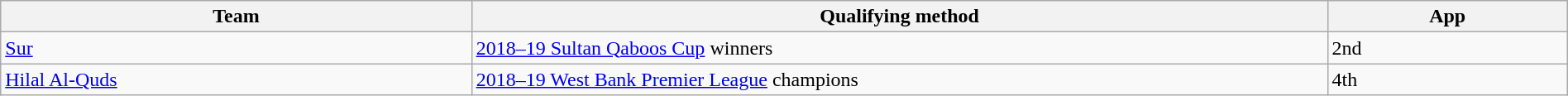<table class="wikitable" style="table-layout:fixed;width:100%;">
<tr>
<th width=30%>Team</th>
<th width=55%>Qualifying method</th>
<th width=15%>App </th>
</tr>
<tr>
<td> <a href='#'>Sur</a></td>
<td><a href='#'>2018–19 Sultan Qaboos Cup</a> winners</td>
<td>2nd </td>
</tr>
<tr>
<td> <a href='#'>Hilal Al-Quds</a></td>
<td><a href='#'>2018–19 West Bank Premier League</a> champions</td>
<td>4th </td>
</tr>
</table>
